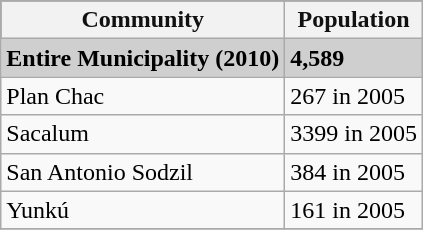<table class="wikitable">
<tr style="background:#111111; color:#111111;">
<th><strong>Community</strong></th>
<th><strong>Population</strong></th>
</tr>
<tr style="background:#CFCFCF;">
<td><strong>Entire Municipality (2010)</strong></td>
<td><strong>4,589</strong></td>
</tr>
<tr>
<td>Plan Chac</td>
<td>267  in 2005</td>
</tr>
<tr>
<td>Sacalum</td>
<td>3399  in 2005</td>
</tr>
<tr>
<td>San Antonio Sodzil</td>
<td>384  in 2005</td>
</tr>
<tr>
<td>Yunkú</td>
<td>161  in 2005</td>
</tr>
<tr>
</tr>
</table>
